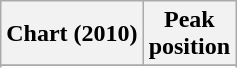<table class="wikitable sortable plainrowheaders">
<tr>
<th>Chart (2010)</th>
<th>Peak<br>position</th>
</tr>
<tr>
</tr>
<tr>
</tr>
</table>
